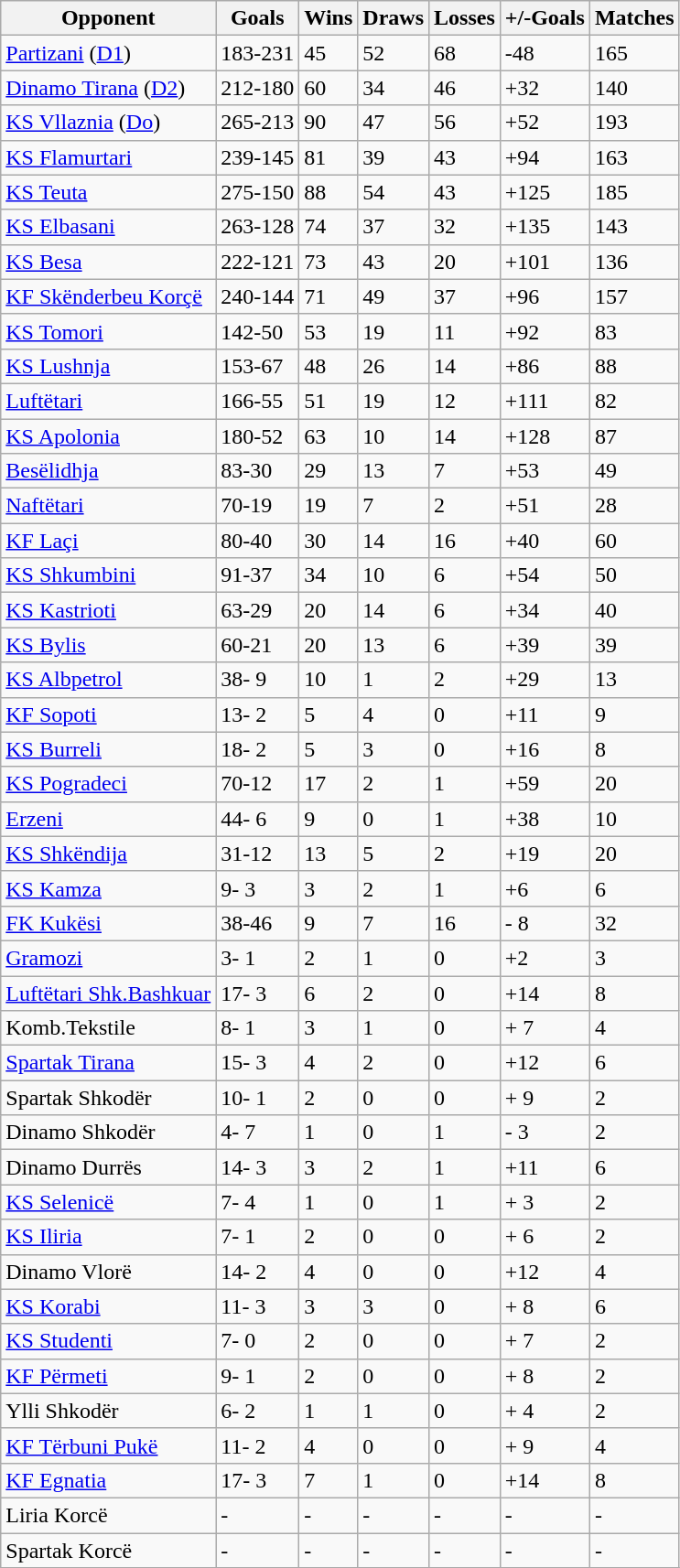<table class="wikitable">
<tr>
<th>Opponent</th>
<th>Goals</th>
<th>Wins</th>
<th>Draws</th>
<th>Losses</th>
<th>+/-Goals</th>
<th>Matches</th>
</tr>
<tr>
<td><a href='#'>Partizani</a> (<a href='#'>D1</a>)</td>
<td>183-231</td>
<td>45</td>
<td>52</td>
<td>68</td>
<td>-48</td>
<td>165</td>
</tr>
<tr>
<td><a href='#'>Dinamo Tirana</a> (<a href='#'>D2</a>)</td>
<td>212-180</td>
<td>60</td>
<td>34</td>
<td>46</td>
<td>+32</td>
<td>140</td>
</tr>
<tr>
<td><a href='#'>KS Vllaznia</a> (<a href='#'>Do</a>)</td>
<td>265-213</td>
<td>90</td>
<td>47</td>
<td>56</td>
<td>+52</td>
<td>193</td>
</tr>
<tr>
<td><a href='#'>KS Flamurtari</a></td>
<td>239-145</td>
<td>81</td>
<td>39</td>
<td>43</td>
<td>+94</td>
<td>163</td>
</tr>
<tr>
<td><a href='#'>KS Teuta</a></td>
<td>275-150</td>
<td>88</td>
<td>54</td>
<td>43</td>
<td>+125</td>
<td>185</td>
</tr>
<tr>
<td><a href='#'>KS Elbasani</a></td>
<td>263-128</td>
<td>74</td>
<td>37</td>
<td>32</td>
<td>+135</td>
<td>143</td>
</tr>
<tr>
<td><a href='#'>KS Besa</a></td>
<td>222-121</td>
<td>73</td>
<td>43</td>
<td>20</td>
<td>+101</td>
<td>136</td>
</tr>
<tr>
<td><a href='#'>KF Skënderbeu Korçë</a></td>
<td>240-144</td>
<td>71</td>
<td>49</td>
<td>37</td>
<td>+96</td>
<td>157</td>
</tr>
<tr>
<td><a href='#'>KS Tomori</a></td>
<td>142-50</td>
<td>53</td>
<td>19</td>
<td>11</td>
<td>+92</td>
<td>83</td>
</tr>
<tr>
<td><a href='#'>KS Lushnja</a></td>
<td>153-67</td>
<td>48</td>
<td>26</td>
<td>14</td>
<td>+86</td>
<td>88</td>
</tr>
<tr>
<td><a href='#'>Luftëtari</a></td>
<td>166-55</td>
<td>51</td>
<td>19</td>
<td>12</td>
<td>+111</td>
<td>82</td>
</tr>
<tr>
<td><a href='#'>KS Apolonia</a></td>
<td>180-52</td>
<td>63</td>
<td>10</td>
<td>14</td>
<td>+128</td>
<td>87</td>
</tr>
<tr>
<td><a href='#'>Besëlidhja</a></td>
<td>83-30</td>
<td>29</td>
<td>13</td>
<td>7</td>
<td>+53</td>
<td>49</td>
</tr>
<tr>
<td><a href='#'>Naftëtari</a></td>
<td>70-19</td>
<td>19</td>
<td>7</td>
<td>2</td>
<td>+51</td>
<td>28</td>
</tr>
<tr>
<td><a href='#'>KF Laçi</a></td>
<td>80-40</td>
<td>30</td>
<td>14</td>
<td>16</td>
<td>+40</td>
<td>60</td>
</tr>
<tr>
<td><a href='#'>KS Shkumbini</a></td>
<td>91-37</td>
<td>34</td>
<td>10</td>
<td>6</td>
<td>+54</td>
<td>50</td>
</tr>
<tr>
<td><a href='#'>KS Kastrioti</a></td>
<td>63-29</td>
<td>20</td>
<td>14</td>
<td>6</td>
<td>+34</td>
<td>40</td>
</tr>
<tr>
<td><a href='#'>KS Bylis</a></td>
<td>60-21</td>
<td>20</td>
<td>13</td>
<td>6</td>
<td>+39</td>
<td>39</td>
</tr>
<tr>
<td><a href='#'>KS Albpetrol</a></td>
<td>38- 9</td>
<td>10</td>
<td>1</td>
<td>2</td>
<td>+29</td>
<td>13</td>
</tr>
<tr>
<td><a href='#'>KF Sopoti</a></td>
<td>13- 2</td>
<td>5</td>
<td>4</td>
<td>0</td>
<td>+11</td>
<td>9</td>
</tr>
<tr>
<td><a href='#'>KS Burreli</a></td>
<td>18- 2</td>
<td>5</td>
<td>3</td>
<td>0</td>
<td>+16</td>
<td>8</td>
</tr>
<tr>
<td><a href='#'>KS Pogradeci</a></td>
<td>70-12</td>
<td>17</td>
<td>2</td>
<td>1</td>
<td>+59</td>
<td>20</td>
</tr>
<tr>
<td><a href='#'>Erzeni</a></td>
<td>44- 6</td>
<td>9</td>
<td>0</td>
<td>1</td>
<td>+38</td>
<td>10</td>
</tr>
<tr>
<td><a href='#'>KS Shkëndija</a></td>
<td>31-12</td>
<td>13</td>
<td>5</td>
<td>2</td>
<td>+19</td>
<td>20</td>
</tr>
<tr>
<td><a href='#'>KS Kamza</a></td>
<td>9- 3</td>
<td>3</td>
<td>2</td>
<td>1</td>
<td>+6</td>
<td>6</td>
</tr>
<tr>
<td><a href='#'>FK Kukësi</a></td>
<td>38-46</td>
<td>9</td>
<td>7</td>
<td>16</td>
<td>- 8</td>
<td>32</td>
</tr>
<tr>
<td><a href='#'>Gramozi</a></td>
<td>3- 1</td>
<td>2</td>
<td>1</td>
<td>0</td>
<td>+2</td>
<td>3</td>
</tr>
<tr>
<td><a href='#'>Luftëtari Shk.Bashkuar</a></td>
<td>17- 3</td>
<td>6</td>
<td>2</td>
<td>0</td>
<td>+14</td>
<td>8</td>
</tr>
<tr>
<td>Komb.Tekstile</td>
<td>8- 1</td>
<td>3</td>
<td>1</td>
<td>0</td>
<td>+ 7</td>
<td>4</td>
</tr>
<tr>
<td><a href='#'>Spartak Tirana</a></td>
<td>15- 3</td>
<td>4</td>
<td>2</td>
<td>0</td>
<td>+12</td>
<td>6</td>
</tr>
<tr>
<td>Spartak Shkodër</td>
<td>10- 1</td>
<td>2</td>
<td>0</td>
<td>0</td>
<td>+ 9</td>
<td>2</td>
</tr>
<tr>
<td>Dinamo Shkodër</td>
<td>4- 7</td>
<td>1</td>
<td>0</td>
<td>1</td>
<td>- 3</td>
<td>2</td>
</tr>
<tr>
<td>Dinamo Durrës</td>
<td>14- 3</td>
<td>3</td>
<td>2</td>
<td>1</td>
<td>+11</td>
<td>6</td>
</tr>
<tr>
<td><a href='#'>KS Selenicë</a></td>
<td>7- 4</td>
<td>1</td>
<td>0</td>
<td>1</td>
<td>+ 3</td>
<td>2</td>
</tr>
<tr>
<td><a href='#'>KS Iliria</a></td>
<td>7- 1</td>
<td>2</td>
<td>0</td>
<td>0</td>
<td>+ 6</td>
<td>2</td>
</tr>
<tr>
<td>Dinamo Vlorë</td>
<td>14- 2</td>
<td>4</td>
<td>0</td>
<td>0</td>
<td>+12</td>
<td>4</td>
</tr>
<tr>
<td><a href='#'>KS Korabi</a></td>
<td>11- 3</td>
<td>3</td>
<td>3</td>
<td>0</td>
<td>+ 8</td>
<td>6</td>
</tr>
<tr>
<td><a href='#'>KS Studenti</a></td>
<td>7- 0</td>
<td>2</td>
<td>0</td>
<td>0</td>
<td>+ 7</td>
<td>2</td>
</tr>
<tr>
<td><a href='#'>KF Përmeti</a></td>
<td>9- 1</td>
<td>2</td>
<td>0</td>
<td>0</td>
<td>+ 8</td>
<td>2</td>
</tr>
<tr>
<td>Ylli Shkodër</td>
<td>6- 2</td>
<td>1</td>
<td>1</td>
<td>0</td>
<td>+ 4</td>
<td>2</td>
</tr>
<tr>
<td><a href='#'>KF Tërbuni Pukë</a></td>
<td>11- 2</td>
<td>4</td>
<td>0</td>
<td>0</td>
<td>+ 9</td>
<td>4</td>
</tr>
<tr>
<td><a href='#'>KF Egnatia</a></td>
<td>17- 3</td>
<td>7</td>
<td>1</td>
<td>0</td>
<td>+14</td>
<td>8</td>
</tr>
<tr>
<td>Liria Korcë</td>
<td>-</td>
<td>-</td>
<td>-</td>
<td>-</td>
<td>-</td>
<td>-</td>
</tr>
<tr>
<td>Spartak Korcë</td>
<td>-</td>
<td>-</td>
<td>-</td>
<td>-</td>
<td>-</td>
<td>-</td>
</tr>
<tr>
</tr>
</table>
